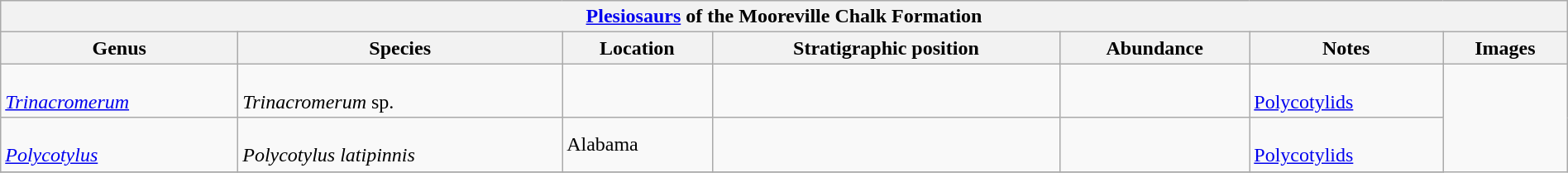<table class="wikitable" align="center" width="100%">
<tr>
<th colspan="7" align="center"><strong><a href='#'>Plesiosaurs</a> of the Mooreville Chalk Formation</strong></th>
</tr>
<tr>
<th>Genus</th>
<th>Species</th>
<th>Location</th>
<th>Stratigraphic position</th>
<th>Abundance</th>
<th>Notes</th>
<th>Images</th>
</tr>
<tr>
<td><br><em><a href='#'>Trinacromerum</a></em></td>
<td><br><em>Trinacromerum</em> sp.</td>
<td></td>
<td></td>
<td></td>
<td><br><a href='#'>Polycotylids</a></td>
<td rowspan="99"><br></td>
</tr>
<tr>
<td><br><em><a href='#'>Polycotylus</a></em></td>
<td><br><em>Polycotylus latipinnis</em></td>
<td>Alabama</td>
<td></td>
<td></td>
<td><br><a href='#'>Polycotylids</a></td>
</tr>
<tr>
</tr>
</table>
